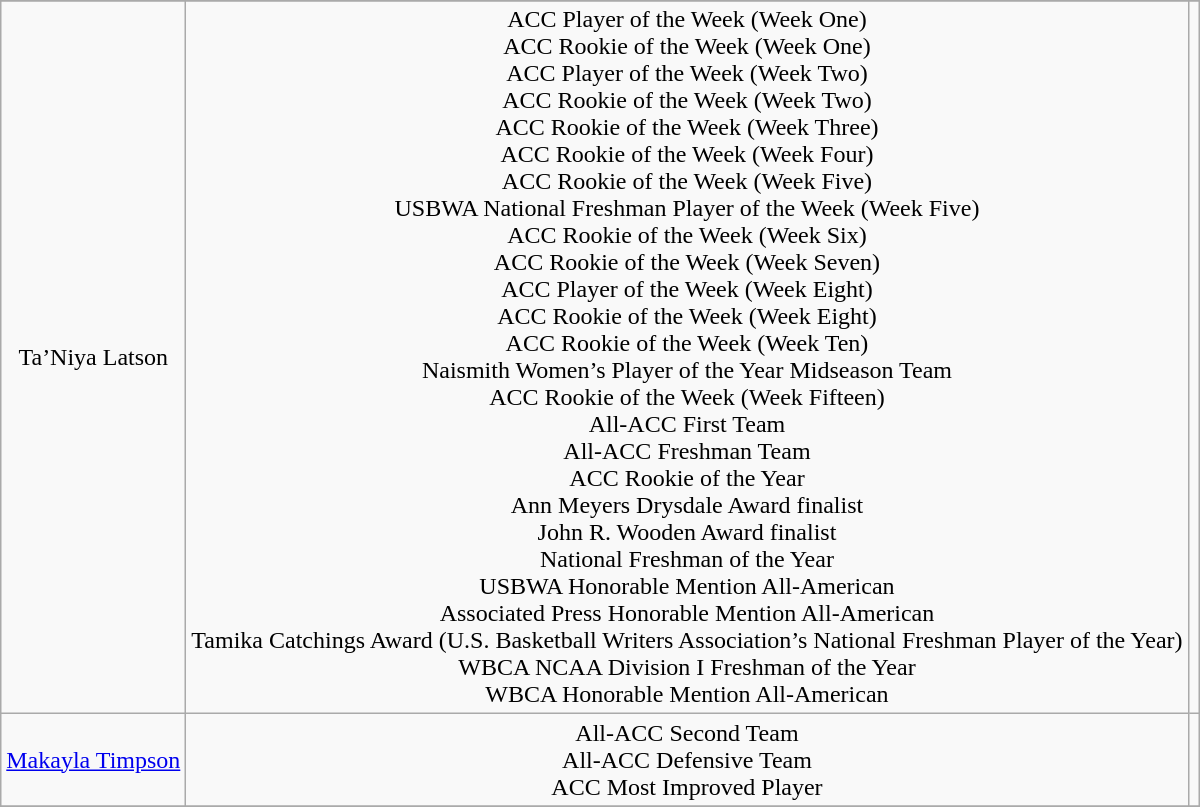<table class="wikitable sortable" style="text-align: center">
<tr align=center>
</tr>
<tr>
<td>Ta’Niya Latson</td>
<td>ACC Player of the Week (Week One)<br>ACC Rookie of the Week (Week One)<br>ACC Player of the Week (Week Two)<br>ACC Rookie of the Week (Week Two)<br>ACC Rookie of the Week (Week Three)<br>ACC Rookie of the Week (Week Four)<br>ACC Rookie of the Week (Week Five)<br>USBWA National Freshman Player of the Week (Week Five)<br>ACC Rookie of the Week (Week Six)<br>ACC Rookie of the Week (Week Seven)<br>ACC Player of the Week (Week Eight)<br>ACC Rookie of the Week (Week Eight)<br>ACC Rookie of the Week (Week Ten)<br>Naismith Women’s Player of the Year Midseason Team<br>ACC Rookie of the Week (Week Fifteen)<br>All-ACC First Team<br>All-ACC Freshman Team<br>ACC Rookie of the Year<br>Ann Meyers Drysdale Award finalist<br>John R. Wooden Award finalist<br>National Freshman of the Year<br>USBWA Honorable Mention All-American<br>Associated Press Honorable Mention All-American<br>Tamika Catchings Award (U.S. Basketball Writers Association’s National Freshman Player of the Year)<br>WBCA NCAA Division I Freshman of the Year<br>WBCA Honorable Mention All-American</td>
<td></td>
</tr>
<tr>
<td><a href='#'>Makayla Timpson</a></td>
<td>All-ACC Second Team<br>All-ACC Defensive Team<br>ACC Most Improved Player</td>
<td></td>
</tr>
<tr>
</tr>
</table>
